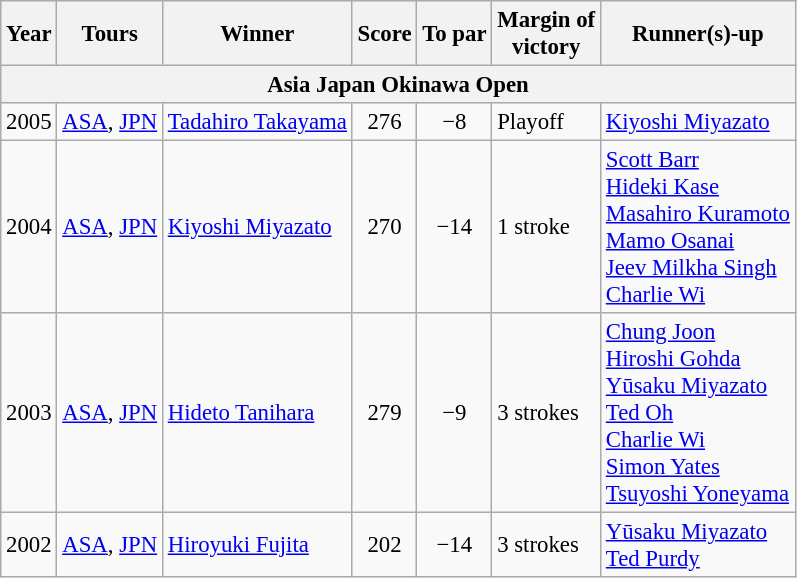<table class=wikitable style="font-size:95%">
<tr>
<th>Year</th>
<th>Tours</th>
<th>Winner</th>
<th>Score</th>
<th>To par</th>
<th>Margin of<br>victory</th>
<th>Runner(s)-up</th>
</tr>
<tr>
<th colspan=7>Asia Japan Okinawa Open</th>
</tr>
<tr>
<td>2005</td>
<td><a href='#'>ASA</a>, <a href='#'>JPN</a></td>
<td> <a href='#'>Tadahiro Takayama</a></td>
<td align=center>276</td>
<td align=center>−8</td>
<td>Playoff</td>
<td> <a href='#'>Kiyoshi Miyazato</a></td>
</tr>
<tr>
<td>2004</td>
<td><a href='#'>ASA</a>, <a href='#'>JPN</a></td>
<td> <a href='#'>Kiyoshi Miyazato</a></td>
<td align=center>270</td>
<td align=center>−14</td>
<td>1 stroke</td>
<td> <a href='#'>Scott Barr</a><br> <a href='#'>Hideki Kase</a><br> <a href='#'>Masahiro Kuramoto</a><br> <a href='#'>Mamo Osanai</a><br> <a href='#'>Jeev Milkha Singh</a><br> <a href='#'>Charlie Wi</a></td>
</tr>
<tr>
<td>2003</td>
<td><a href='#'>ASA</a>, <a href='#'>JPN</a></td>
<td> <a href='#'>Hideto Tanihara</a></td>
<td align=center>279</td>
<td align=center>−9</td>
<td>3 strokes</td>
<td> <a href='#'>Chung Joon</a><br> <a href='#'>Hiroshi Gohda</a><br> <a href='#'>Yūsaku Miyazato</a><br> <a href='#'>Ted Oh</a><br> <a href='#'>Charlie Wi</a><br> <a href='#'>Simon Yates</a><br> <a href='#'>Tsuyoshi Yoneyama</a></td>
</tr>
<tr>
<td>2002</td>
<td><a href='#'>ASA</a>, <a href='#'>JPN</a></td>
<td> <a href='#'>Hiroyuki Fujita</a></td>
<td align=center>202</td>
<td align=center>−14</td>
<td>3 strokes</td>
<td> <a href='#'>Yūsaku Miyazato</a><br> <a href='#'>Ted Purdy</a></td>
</tr>
</table>
